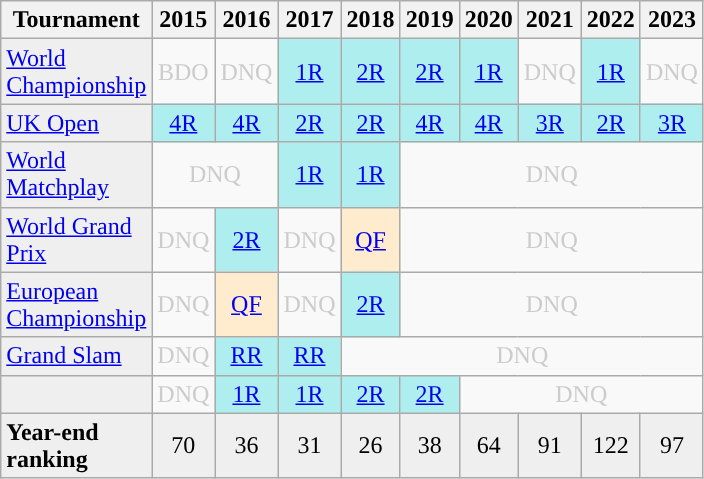<table class="wikitable" style="width:20%; margin:0">
<tr>
<th>Tournament</th>
<th>2015</th>
<th>2016</th>
<th>2017</th>
<th>2018</th>
<th>2019</th>
<th>2020</th>
<th>2021</th>
<th>2022</th>
<th>2023</th>
</tr>
<tr>
<td style="background:#efefef;"><a href='#'>World Championship</a></td>
<td style="text-align:center; color:#ccc;">BDO</td>
<td style="text-align:center; color:#ccc;">DNQ</td>
<td style="text-align:center; background:#afeeee;"><a href='#'>1R</a></td>
<td style="text-align:center; background:#afeeee;"><a href='#'>2R</a></td>
<td style="text-align:center; background:#afeeee;"><a href='#'>2R</a></td>
<td style="text-align:center; background:#afeeee;"><a href='#'>1R</a></td>
<td style="text-align:center; color:#ccc;">DNQ</td>
<td style="text-align:center; background:#afeeee;"><a href='#'>1R</a></td>
<td style="text-align:center; color:#ccc;">DNQ</td>
</tr>
<tr>
<td style="background:#efefef;"><a href='#'>UK Open</a></td>
<td style="text-align:center; background:#afeeee;"><a href='#'>4R</a></td>
<td style="text-align:center; background:#afeeee;"><a href='#'>4R</a></td>
<td style="text-align:center; background:#afeeee;"><a href='#'>2R</a></td>
<td style="text-align:center; background:#afeeee;"><a href='#'>2R</a></td>
<td style="text-align:center; background:#afeeee;"><a href='#'>4R</a></td>
<td style="text-align:center; background:#afeeee;"><a href='#'>4R</a></td>
<td style="text-align:center; background:#afeeee;"><a href='#'>3R</a></td>
<td style="text-align:center; background:#afeeee;"><a href='#'>2R</a></td>
<td style="text-align:center; background:#afeeee;"><a href='#'>3R</a></td>
</tr>
<tr>
<td style="background:#efefef;"><a href='#'>World Matchplay</a></td>
<td colspan="2" style="text-align:center; color:#ccc;">DNQ</td>
<td style="text-align:center; background:#afeeee;"><a href='#'>1R</a></td>
<td style="text-align:center; background:#afeeee;"><a href='#'>1R</a></td>
<td colspan="5"  style="text-align:center; color:#ccc;">DNQ</td>
</tr>
<tr>
<td style="background:#efefef;"><a href='#'>World Grand Prix</a></td>
<td style="text-align:center; color:#ccc;">DNQ</td>
<td style="text-align:center; background:#afeeee;"><a href='#'>2R</a></td>
<td style="text-align:center; color:#ccc;">DNQ</td>
<td style="text-align:center; background:#ffebcd;"><a href='#'>QF</a></td>
<td colspan="5"  style="text-align:center; color:#ccc;">DNQ</td>
</tr>
<tr>
<td style="background:#efefef;"><a href='#'>European Championship</a></td>
<td style="text-align:center; color:#ccc;">DNQ</td>
<td style="text-align:center; background:#ffebcd;"><a href='#'>QF</a></td>
<td style="text-align:center; color:#ccc;">DNQ</td>
<td style="text-align:center; background:#afeeee;"><a href='#'>2R</a></td>
<td colspan="5"  style="text-align:center; color:#ccc;">DNQ</td>
</tr>
<tr>
<td style="background:#efefef;"><a href='#'>Grand Slam</a></td>
<td style="text-align:center; color:#ccc;">DNQ</td>
<td style="text-align:center; background:#afeeee;"><a href='#'>RR</a></td>
<td style="text-align:center; background:#afeeee;"><a href='#'>RR</a></td>
<td colspan="6" style="text-align:center; color:#ccc;">DNQ</td>
</tr>
<tr>
<td style="background:#efefef;"></td>
<td style="text-align:center; color:#ccc;">DNQ</td>
<td style="text-align:center; background:#afeeee;"><a href='#'>1R</a></td>
<td style="text-align:center; background:#afeeee;"><a href='#'>1R</a></td>
<td style="text-align:center; background:#afeeee;"><a href='#'>2R</a></td>
<td style="text-align:center; background:#afeeee;"><a href='#'>2R</a></td>
<td colspan="4" style="text-align:center; color:#ccc;">DNQ</td>
</tr>
<tr bgcolor="efefef">
<td align="left"><strong>Year-end ranking</strong></td>
<td style="text-align:center;">70</td>
<td style="text-align:center;">36</td>
<td style="text-align:center;">31</td>
<td style="text-align:center;">26</td>
<td style="text-align:center;">38</td>
<td style="text-align:center;">64</td>
<td style="text-align:center;">91</td>
<td style="text-align:center;">122</td>
<td style="text-align:center;">97</td>
</tr>
</table>
